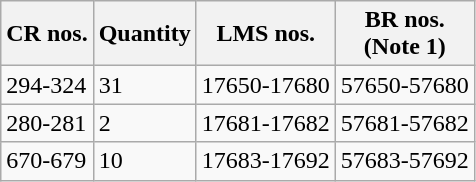<table class="wikitable">
<tr>
<th>CR nos.</th>
<th>Quantity</th>
<th>LMS nos.</th>
<th>BR nos.<br>(Note 1)</th>
</tr>
<tr>
<td>294-324</td>
<td>31</td>
<td>17650-17680</td>
<td>57650-57680</td>
</tr>
<tr>
<td>280-281</td>
<td>2</td>
<td>17681-17682</td>
<td>57681-57682</td>
</tr>
<tr>
<td>670-679</td>
<td>10</td>
<td>17683-17692</td>
<td>57683-57692</td>
</tr>
</table>
